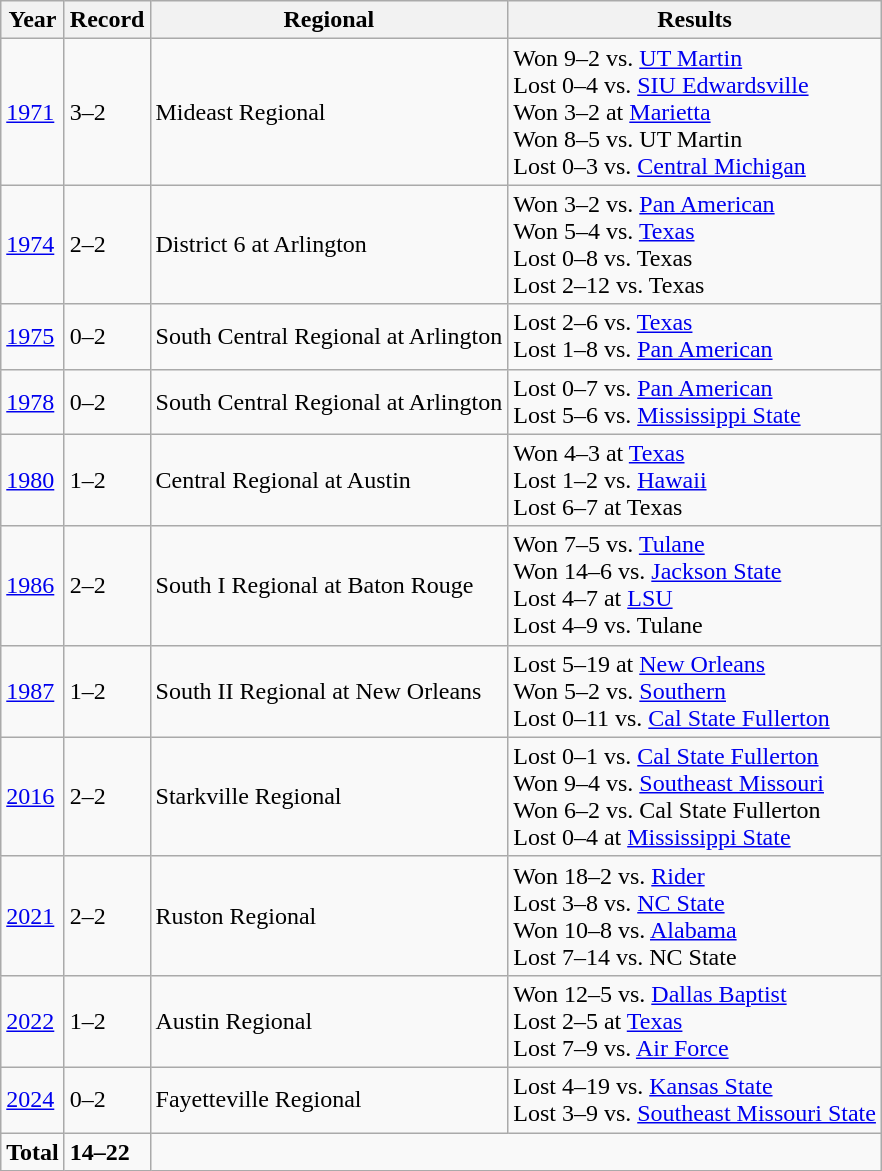<table class="wikitable">
<tr>
<th>Year</th>
<th>Record</th>
<th>Regional</th>
<th>Results</th>
</tr>
<tr>
<td><a href='#'>1971</a></td>
<td>3–2</td>
<td>Mideast Regional</td>
<td>Won 9–2 vs. <a href='#'>UT Martin</a><br>Lost 0–4 vs. <a href='#'>SIU Edwardsville</a><br>Won 3–2 at <a href='#'>Marietta</a><br>Won 8–5 vs. UT Martin<br>Lost 0–3 vs. <a href='#'>Central Michigan</a></td>
</tr>
<tr>
<td><a href='#'>1974</a></td>
<td>2–2</td>
<td>District 6 at Arlington</td>
<td>Won 3–2 vs. <a href='#'>Pan American</a><br>Won 5–4 vs. <a href='#'>Texas</a><br>Lost 0–8 vs. Texas<br>Lost 2–12 vs. Texas</td>
</tr>
<tr>
<td><a href='#'>1975</a></td>
<td>0–2</td>
<td>South Central Regional at Arlington</td>
<td>Lost 2–6 vs. <a href='#'>Texas</a><br>Lost 1–8 vs. <a href='#'>Pan American</a></td>
</tr>
<tr>
<td><a href='#'>1978</a></td>
<td>0–2</td>
<td>South Central Regional at Arlington</td>
<td>Lost 0–7 vs. <a href='#'>Pan American</a><br>Lost 5–6 vs. <a href='#'>Mississippi State</a></td>
</tr>
<tr>
<td><a href='#'>1980</a></td>
<td>1–2</td>
<td>Central Regional at Austin</td>
<td>Won 4–3 at <a href='#'>Texas</a><br>Lost 1–2 vs. <a href='#'>Hawaii</a><br>Lost 6–7 at Texas</td>
</tr>
<tr>
<td><a href='#'>1986</a></td>
<td>2–2</td>
<td>South I Regional at Baton Rouge</td>
<td>Won 7–5 vs. <a href='#'>Tulane</a><br>Won 14–6 vs. <a href='#'>Jackson State</a><br>Lost 4–7 at <a href='#'>LSU</a><br>Lost 4–9 vs. Tulane</td>
</tr>
<tr>
<td><a href='#'>1987</a></td>
<td>1–2</td>
<td>South II Regional at New Orleans</td>
<td>Lost 5–19 at <a href='#'>New Orleans</a><br>Won 5–2 vs. <a href='#'>Southern</a><br>Lost 0–11 vs. <a href='#'>Cal State Fullerton</a></td>
</tr>
<tr>
<td><a href='#'>2016</a></td>
<td>2–2</td>
<td>Starkville Regional</td>
<td>Lost 0–1 vs. <a href='#'>Cal State Fullerton</a><br>Won 9–4 vs. <a href='#'>Southeast Missouri</a><br>Won 6–2 vs. Cal State Fullerton<br>Lost 0–4 at <a href='#'>Mississippi State</a></td>
</tr>
<tr>
<td><a href='#'>2021</a></td>
<td>2–2</td>
<td>Ruston Regional</td>
<td>Won 18–2 vs. <a href='#'>Rider</a><br>Lost 3–8 vs. <a href='#'>NC State</a><br>Won 10–8 vs. <a href='#'>Alabama</a><br>Lost 7–14 vs. NC State</td>
</tr>
<tr>
<td><a href='#'>2022</a></td>
<td>1–2</td>
<td>Austin Regional</td>
<td>Won 12–5 vs. <a href='#'>Dallas Baptist</a><br>Lost 2–5 at <a href='#'>Texas</a><br>Lost 7–9 vs. <a href='#'>Air Force</a></td>
</tr>
<tr>
<td><a href='#'>2024</a></td>
<td>0–2</td>
<td>Fayetteville Regional</td>
<td>Lost 4–19 vs. <a href='#'>Kansas State</a><br>Lost 3–9 vs. <a href='#'>Southeast Missouri State</a></td>
</tr>
<tr>
<td><strong>Total</strong></td>
<td><strong>14–22</strong></td>
<td colspan="2"></td>
</tr>
</table>
